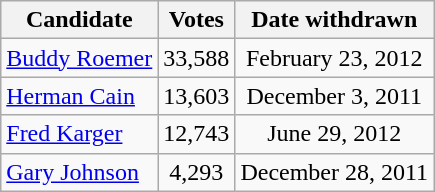<table class="wikitable" style="text-align:center;">
<tr>
<th>Candidate</th>
<th>Votes</th>
<th>Date withdrawn</th>
</tr>
<tr>
<td style="text-align:left;"><a href='#'>Buddy Roemer</a></td>
<td>33,588  </td>
<td>February 23, 2012</td>
</tr>
<tr>
<td style="text-align:left;"><a href='#'>Herman Cain</a></td>
<td>13,603 </td>
<td>December 3, 2011</td>
</tr>
<tr>
<td style="text-align:left;"><a href='#'>Fred Karger</a></td>
<td>12,743 </td>
<td>June 29, 2012</td>
</tr>
<tr>
<td style="text-align:left;"><a href='#'>Gary Johnson</a></td>
<td>4,293  </td>
<td>December 28, 2011</td>
</tr>
</table>
